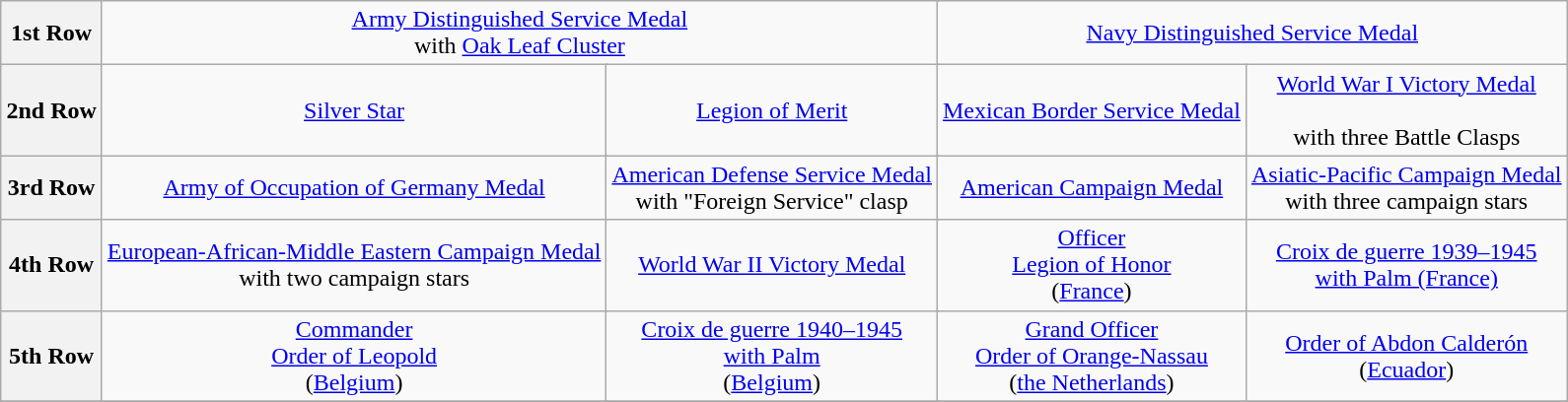<table class="wikitable" style="margin:1em auto; text-align:center;">
<tr>
<th>1st Row</th>
<td colspan="8"><a href='#'>Army Distinguished Service Medal</a> <br>with <a href='#'>Oak Leaf Cluster</a></td>
<td colspan="5"><a href='#'>Navy Distinguished Service Medal</a></td>
</tr>
<tr>
<th>2nd Row</th>
<td colspan="4"><a href='#'>Silver Star</a></td>
<td colspan="4"><a href='#'>Legion of Merit</a></td>
<td colspan="4"><a href='#'>Mexican Border Service Medal</a></td>
<td colspan="4"><a href='#'>World War I Victory Medal</a> <br><br>with three Battle Clasps</td>
</tr>
<tr>
<th>3rd Row</th>
<td colspan="4"><a href='#'>Army of Occupation of Germany Medal</a></td>
<td colspan="4"><a href='#'>American Defense Service Medal</a> <br>with "Foreign Service" clasp</td>
<td colspan="4"><a href='#'>American Campaign Medal</a></td>
<td colspan="4"><a href='#'>Asiatic-Pacific Campaign Medal</a> <br>with three campaign stars</td>
</tr>
<tr>
<th>4th Row</th>
<td colspan="4"><a href='#'>European-African-Middle Eastern Campaign Medal</a> <br>with two campaign stars</td>
<td colspan="4"><a href='#'>World War II Victory Medal</a></td>
<td colspan="4"><a href='#'>Officer <br>Legion of Honor</a> <br>(<a href='#'>France</a>)</td>
<td colspan="4"><a href='#'>Croix de guerre 1939–1945 <br>
with Palm (France)</a></td>
</tr>
<tr>
<th>5th Row</th>
<td colspan="4"><a href='#'>Commander <br>Order of Leopold</a> <br>(<a href='#'>Belgium</a>)</td>
<td colspan="4"><a href='#'>Croix de guerre 1940–1945 <br>with Palm</a><br>(<a href='#'>Belgium</a>)</td>
<td colspan="4"><a href='#'>Grand Officer <br>Order of Orange-Nassau</a> <br>(<a href='#'>the Netherlands</a>)</td>
<td colspan="4"><a href='#'>Order of Abdon Calderón</a> <br>(<a href='#'>Ecuador</a>)</td>
</tr>
<tr>
</tr>
</table>
